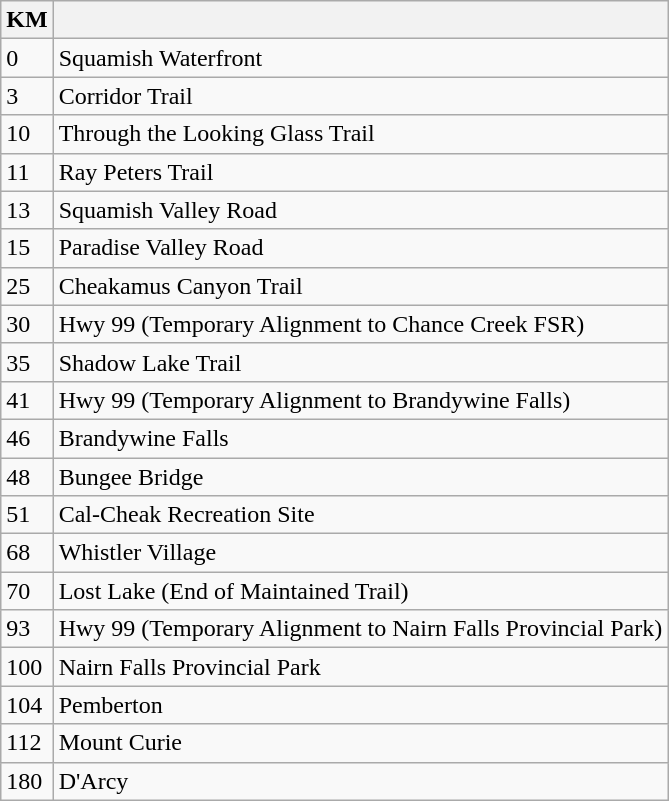<table class="wikitable">
<tr>
<th>KM</th>
<th></th>
</tr>
<tr>
<td>0</td>
<td>Squamish Waterfront</td>
</tr>
<tr>
<td>3</td>
<td>Corridor Trail</td>
</tr>
<tr>
<td>10</td>
<td>Through the Looking Glass Trail</td>
</tr>
<tr>
<td>11</td>
<td>Ray Peters Trail</td>
</tr>
<tr>
<td>13</td>
<td>Squamish Valley Road</td>
</tr>
<tr>
<td>15</td>
<td>Paradise Valley Road</td>
</tr>
<tr>
<td>25</td>
<td>Cheakamus Canyon Trail</td>
</tr>
<tr>
<td>30</td>
<td>Hwy 99 (Temporary Alignment to Chance Creek FSR)</td>
</tr>
<tr>
<td>35</td>
<td>Shadow Lake Trail</td>
</tr>
<tr>
<td>41</td>
<td>Hwy 99 (Temporary Alignment to Brandywine Falls)</td>
</tr>
<tr>
<td>46</td>
<td>Brandywine Falls</td>
</tr>
<tr>
<td>48</td>
<td>Bungee Bridge</td>
</tr>
<tr>
<td>51</td>
<td>Cal-Cheak Recreation Site</td>
</tr>
<tr>
<td>68</td>
<td>Whistler Village</td>
</tr>
<tr>
<td>70</td>
<td>Lost Lake (End of Maintained Trail)</td>
</tr>
<tr>
<td>93</td>
<td>Hwy 99 (Temporary Alignment to Nairn Falls Provincial Park)</td>
</tr>
<tr>
<td>100</td>
<td>Nairn Falls Provincial Park</td>
</tr>
<tr>
<td>104</td>
<td>Pemberton</td>
</tr>
<tr>
<td>112</td>
<td>Mount Curie</td>
</tr>
<tr>
<td>180</td>
<td>D'Arcy</td>
</tr>
</table>
